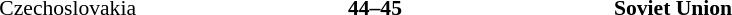<table width=75% cellspacing=1>
<tr>
<th width=25%></th>
<th width=25%></th>
<th width=25%></th>
</tr>
<tr style=font-size:90%>
<td align=right>Czechoslovakia</td>
<td align=center><strong>44–45</strong></td>
<td><strong>Soviet Union</strong></td>
</tr>
</table>
